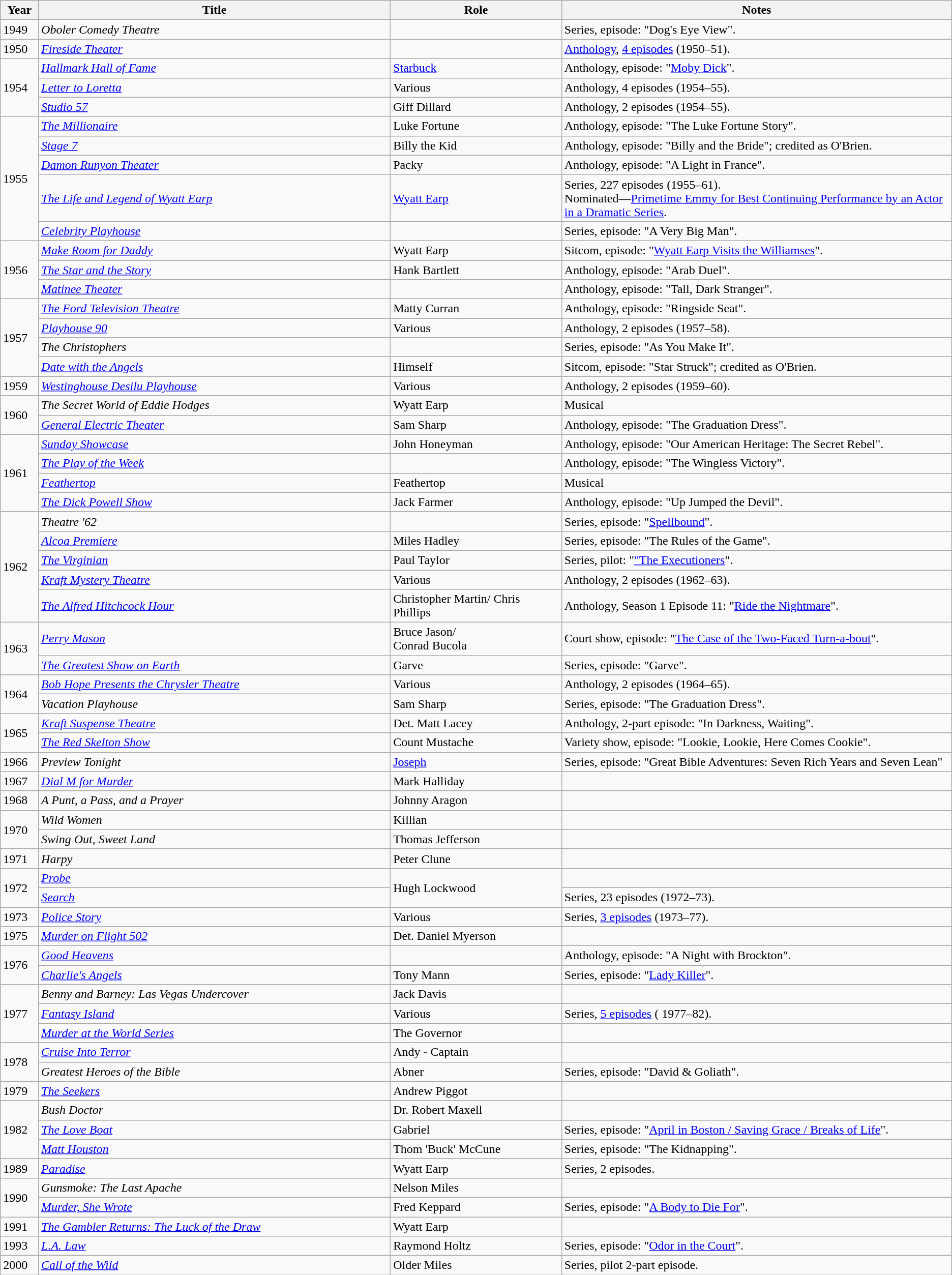<table class=wikitable>
<tr>
<th width=4%>Year</th>
<th width=37%>Title</th>
<th width=18%>Role</th>
<th width=41%>Notes</th>
</tr>
<tr>
<td>1949</td>
<td><em>Oboler Comedy Theatre</em></td>
<td></td>
<td>Series, episode: "Dog's Eye View".</td>
</tr>
<tr>
<td>1950</td>
<td><em><a href='#'>Fireside Theater</a></em></td>
<td></td>
<td><a href='#'>Anthology</a>, <a href='#'>4 episodes</a> (1950–51).</td>
</tr>
<tr>
<td rowspan=3>1954</td>
<td><em><a href='#'>Hallmark Hall of Fame</a></em></td>
<td><a href='#'>Starbuck</a></td>
<td>Anthology, episode: "<a href='#'>Moby Dick</a>".</td>
</tr>
<tr>
<td><em><a href='#'>Letter to Loretta</a></em></td>
<td>Various</td>
<td>Anthology, 4 episodes (1954–55).</td>
</tr>
<tr>
<td><em><a href='#'>Studio 57</a></em></td>
<td>Giff Dillard</td>
<td>Anthology, 2 episodes (1954–55).</td>
</tr>
<tr>
<td rowspan=5>1955</td>
<td><em><a href='#'>The Millionaire</a></em></td>
<td>Luke Fortune</td>
<td>Anthology, episode: "The Luke Fortune Story".</td>
</tr>
<tr>
<td><em><a href='#'>Stage 7</a></em></td>
<td>Billy the Kid</td>
<td>Anthology, episode: "Billy and the Bride"; credited as O'Brien.</td>
</tr>
<tr>
<td><em><a href='#'>Damon Runyon Theater</a></em></td>
<td>Packy</td>
<td>Anthology, episode: "A Light in France".</td>
</tr>
<tr>
<td><em><a href='#'>The Life and Legend of Wyatt Earp</a></em></td>
<td><a href='#'>Wyatt Earp</a></td>
<td>Series, 227 episodes (1955–61). <br>Nominated—<a href='#'>Primetime Emmy for Best Continuing Performance by an Actor in a Dramatic Series</a>.</td>
</tr>
<tr>
<td><em><a href='#'>Celebrity Playhouse</a></em></td>
<td></td>
<td>Series, episode: "A Very Big Man".</td>
</tr>
<tr>
<td rowspan=3>1956</td>
<td><em><a href='#'>Make Room for Daddy</a></em></td>
<td>Wyatt Earp</td>
<td>Sitcom, episode: "<a href='#'>Wyatt Earp Visits the Williamses</a>".</td>
</tr>
<tr>
<td><em><a href='#'>The Star and the Story</a></em></td>
<td>Hank Bartlett</td>
<td>Anthology, episode: "Arab Duel".</td>
</tr>
<tr>
<td><em><a href='#'>Matinee Theater</a></em></td>
<td></td>
<td>Anthology, episode: "Tall, Dark Stranger".</td>
</tr>
<tr>
<td rowspan=4>1957</td>
<td><em><a href='#'>The Ford Television Theatre</a></em></td>
<td>Matty Curran</td>
<td>Anthology, episode: "Ringside Seat".</td>
</tr>
<tr>
<td><em><a href='#'>Playhouse 90</a></em></td>
<td>Various</td>
<td>Anthology, 2 episodes (1957–58).</td>
</tr>
<tr>
<td><em>The Christophers</em></td>
<td></td>
<td>Series, episode: "As You Make It".</td>
</tr>
<tr>
<td><em><a href='#'>Date with the Angels</a></em></td>
<td>Himself</td>
<td>Sitcom, episode: "Star Struck"; credited as O'Brien.</td>
</tr>
<tr>
<td>1959</td>
<td><em><a href='#'>Westinghouse Desilu Playhouse</a></em></td>
<td>Various</td>
<td>Anthology, 2 episodes (1959–60).</td>
</tr>
<tr>
<td rowspan=2>1960</td>
<td><em>The Secret World of Eddie Hodges</em></td>
<td>Wyatt Earp</td>
<td>Musical</td>
</tr>
<tr>
<td><em><a href='#'>General Electric Theater</a></em></td>
<td>Sam Sharp</td>
<td>Anthology, episode: "The Graduation Dress".</td>
</tr>
<tr>
<td rowspan=4>1961</td>
<td><em><a href='#'>Sunday Showcase</a></em></td>
<td>John Honeyman</td>
<td>Anthology, episode: "Our American Heritage: The Secret Rebel".</td>
</tr>
<tr>
<td><em><a href='#'>The Play of the Week</a></em></td>
<td></td>
<td>Anthology, episode: "The Wingless Victory".</td>
</tr>
<tr>
<td><em><a href='#'>Feathertop</a></em></td>
<td>Feathertop</td>
<td>Musical</td>
</tr>
<tr>
<td><em><a href='#'>The Dick Powell Show</a></em></td>
<td>Jack Farmer</td>
<td>Anthology, episode: "Up Jumped the Devil".</td>
</tr>
<tr>
<td rowspan=5>1962</td>
<td><em>Theatre '62</em></td>
<td></td>
<td>Series, episode: "<a href='#'>Spellbound</a>".</td>
</tr>
<tr>
<td><em><a href='#'>Alcoa Premiere</a></em></td>
<td>Miles Hadley</td>
<td>Series, episode: "The Rules of the Game".</td>
</tr>
<tr>
<td><em><a href='#'>The Virginian</a></em></td>
<td>Paul Taylor</td>
<td>Series, pilot: "<a href='#'>"The Executioners</a>".</td>
</tr>
<tr>
<td><em><a href='#'>Kraft Mystery Theatre</a></em></td>
<td>Various</td>
<td>Anthology, 2 episodes (1962–63).</td>
</tr>
<tr>
<td><em><a href='#'>The Alfred Hitchcock Hour</a></em></td>
<td>Christopher Martin/ Chris Phillips</td>
<td>Anthology, Season 1 Episode 11: "<a href='#'>Ride the Nightmare</a>".</td>
</tr>
<tr>
<td rowspan=2>1963</td>
<td><em><a href='#'>Perry Mason</a></em></td>
<td>Bruce Jason/ <br>Conrad Bucola</td>
<td>Court show, episode: "<a href='#'>The Case of the Two-Faced Turn-a-bout</a>".</td>
</tr>
<tr>
<td><em><a href='#'>The Greatest Show on Earth</a></em></td>
<td>Garve</td>
<td>Series, episode: "Garve".</td>
</tr>
<tr>
<td rowspan=2>1964</td>
<td><em><a href='#'>Bob Hope Presents the Chrysler Theatre</a></em></td>
<td>Various</td>
<td>Anthology, 2 episodes (1964–65).</td>
</tr>
<tr>
<td><em>Vacation Playhouse</em></td>
<td>Sam Sharp</td>
<td>Series, episode: "The Graduation Dress".</td>
</tr>
<tr>
<td rowspan=2>1965</td>
<td><em><a href='#'>Kraft Suspense Theatre</a></em></td>
<td>Det. Matt Lacey</td>
<td>Anthology, 2-part episode: "In Darkness, Waiting".</td>
</tr>
<tr>
<td><em><a href='#'>The Red Skelton Show</a></em></td>
<td>Count Mustache</td>
<td>Variety show, episode: "Lookie, Lookie, Here Comes Cookie".</td>
</tr>
<tr>
<td>1966</td>
<td><em>Preview Tonight</em></td>
<td><a href='#'>Joseph</a></td>
<td>Series, episode: "Great Bible Adventures: Seven Rich Years and Seven Lean"</td>
</tr>
<tr>
<td>1967</td>
<td><em><a href='#'>Dial M for Murder</a></em></td>
<td>Mark Halliday</td>
<td></td>
</tr>
<tr>
<td>1968</td>
<td><em>A Punt, a Pass, and a Prayer</em></td>
<td>Johnny Aragon</td>
<td></td>
</tr>
<tr>
<td rowspan=2>1970</td>
<td><em>Wild Women</em></td>
<td>Killian</td>
<td></td>
</tr>
<tr>
<td><em>Swing Out, Sweet Land</em></td>
<td>Thomas Jefferson</td>
<td></td>
</tr>
<tr>
<td>1971</td>
<td><em>Harpy</em></td>
<td>Peter Clune</td>
<td></td>
</tr>
<tr>
<td rowspan=2>1972</td>
<td><em><a href='#'>Probe</a></em></td>
<td rowspan=2>Hugh Lockwood</td>
<td></td>
</tr>
<tr>
<td><em><a href='#'>Search</a></em></td>
<td>Series, 23 episodes (1972–73).</td>
</tr>
<tr>
<td>1973</td>
<td><em><a href='#'>Police Story</a></em></td>
<td>Various</td>
<td>Series, <a href='#'>3 episodes</a> (1973–77).</td>
</tr>
<tr>
<td>1975</td>
<td><em><a href='#'>Murder on Flight 502</a></em></td>
<td>Det. Daniel Myerson</td>
<td></td>
</tr>
<tr>
<td rowspan=2>1976</td>
<td><em><a href='#'>Good Heavens</a></em></td>
<td></td>
<td>Anthology, episode: "A Night with Brockton".</td>
</tr>
<tr>
<td><em><a href='#'>Charlie's Angels</a></em></td>
<td>Tony Mann</td>
<td>Series, episode: "<a href='#'>Lady Killer</a>".</td>
</tr>
<tr>
<td rowspan=3>1977</td>
<td><em>Benny and Barney: Las Vegas Undercover</em></td>
<td>Jack Davis</td>
<td></td>
</tr>
<tr>
<td><em><a href='#'>Fantasy Island</a></em></td>
<td>Various</td>
<td>Series, <a href='#'>5 episodes</a> ( 1977–82).</td>
</tr>
<tr>
<td><em><a href='#'>Murder at the World Series</a></em></td>
<td>The Governor</td>
<td></td>
</tr>
<tr>
<td rowspan=2>1978</td>
<td><em><a href='#'>Cruise Into Terror</a></em></td>
<td>Andy - Captain</td>
<td></td>
</tr>
<tr>
<td><em>Greatest Heroes of the Bible</em></td>
<td>Abner</td>
<td>Series, episode: "David & Goliath".</td>
</tr>
<tr>
<td>1979</td>
<td><em><a href='#'>The Seekers</a></em></td>
<td>Andrew Piggot</td>
<td></td>
</tr>
<tr>
<td rowspan=3>1982</td>
<td><em>Bush Doctor</em></td>
<td>Dr. Robert Maxell</td>
<td></td>
</tr>
<tr>
<td><em><a href='#'>The Love Boat</a></em></td>
<td>Gabriel</td>
<td>Series, episode: "<a href='#'>April in Boston / Saving Grace / Breaks of Life</a>".</td>
</tr>
<tr>
<td><em><a href='#'>Matt Houston</a></em></td>
<td>Thom 'Buck' McCune</td>
<td>Series, episode: "The Kidnapping".</td>
</tr>
<tr>
<td>1989</td>
<td><em><a href='#'>Paradise</a></em></td>
<td>Wyatt Earp</td>
<td>Series, 2 episodes.</td>
</tr>
<tr>
<td rowspan=2>1990</td>
<td><em>Gunsmoke: The Last Apache</em></td>
<td>Nelson Miles</td>
<td></td>
</tr>
<tr>
<td><em><a href='#'>Murder, She Wrote</a></em></td>
<td>Fred Keppard</td>
<td>Series, episode: "<a href='#'>A Body to Die For</a>".</td>
</tr>
<tr>
<td>1991</td>
<td><em><a href='#'>The Gambler Returns: The Luck of the Draw</a></em></td>
<td>Wyatt Earp</td>
<td></td>
</tr>
<tr>
<td>1993</td>
<td><em><a href='#'>L.A. Law</a></em></td>
<td>Raymond Holtz</td>
<td>Series, episode: "<a href='#'>Odor in the Court</a>".</td>
</tr>
<tr>
<td>2000</td>
<td><em><a href='#'>Call of the Wild</a></em></td>
<td>Older Miles</td>
<td>Series, pilot 2-part episode.</td>
</tr>
</table>
